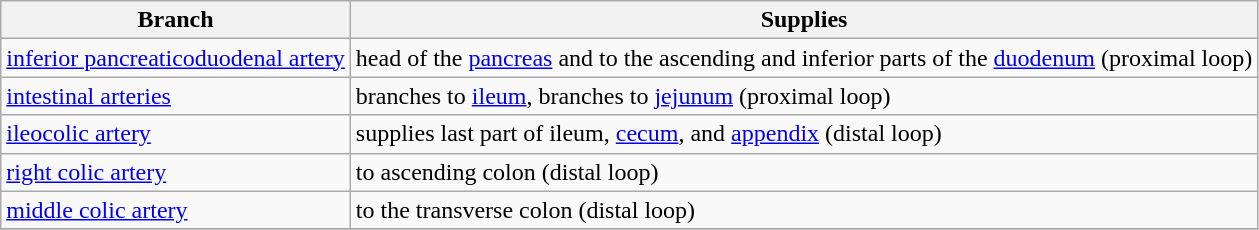<table class="wikitable">
<tr>
<th>Branch</th>
<th>Supplies</th>
</tr>
<tr>
<td><a href='#'>inferior pancreaticoduodenal artery</a></td>
<td>head of the <a href='#'>pancreas</a> and to the ascending and inferior parts of the <a href='#'>duodenum</a> (proximal loop)</td>
</tr>
<tr>
<td><a href='#'>intestinal arteries</a></td>
<td>branches to <a href='#'>ileum</a>, branches to <a href='#'>jejunum</a> (proximal loop)</td>
</tr>
<tr>
<td><a href='#'>ileocolic artery</a></td>
<td>supplies last part of ileum, <a href='#'>cecum</a>, and <a href='#'>appendix</a> (distal loop)</td>
</tr>
<tr>
<td><a href='#'>right colic artery</a></td>
<td>to ascending colon (distal loop)</td>
</tr>
<tr>
<td><a href='#'>middle colic artery</a></td>
<td>to the transverse colon (distal loop)</td>
</tr>
<tr>
</tr>
</table>
